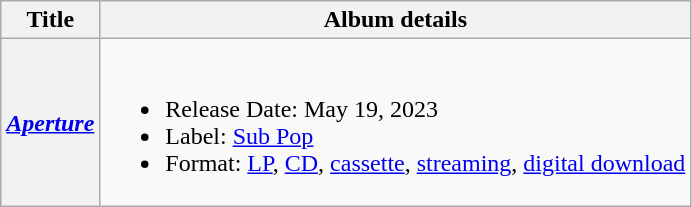<table class="wikitable plainrowheaders">
<tr>
<th scope="col">Title</th>
<th scope="col">Album details</th>
</tr>
<tr>
<th scope="row"><em><a href='#'>Aperture</a></em></th>
<td><br><ul><li>Release Date: May 19, 2023</li><li>Label: <a href='#'>Sub Pop</a></li><li>Format: <a href='#'>LP</a>, <a href='#'>CD</a>, <a href='#'>cassette</a>, <a href='#'>streaming</a>, <a href='#'>digital download</a></li></ul></td>
</tr>
</table>
